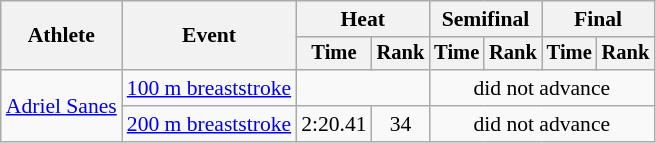<table class="wikitable" style="text-align:center; font-size:90%">
<tr>
<th rowspan="2">Athlete</th>
<th rowspan="2">Event</th>
<th colspan="2">Heat</th>
<th colspan="2">Semifinal</th>
<th colspan="2">Final</th>
</tr>
<tr style="font-size:95%">
<th>Time</th>
<th>Rank</th>
<th>Time</th>
<th>Rank</th>
<th>Time</th>
<th>Rank</th>
</tr>
<tr>
<td rowspan=2 align=left><a href='#'>Adriel Sanes</a></td>
<td align=left><a href='#'>100 m breaststroke</a></td>
<td colspan=2></td>
<td colspan=4>did not advance</td>
</tr>
<tr>
<td align=left><a href='#'>200 m breaststroke</a></td>
<td>2:20.41</td>
<td>34</td>
<td colspan=4>did not advance</td>
</tr>
</table>
